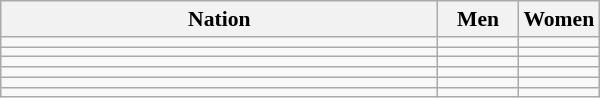<table class="wikitable sortable" width=400 style="text-align:center; font-size:90%">
<tr>
<th>Nation</th>
<th width="47">Men</th>
<th width="47">Women</th>
</tr>
<tr>
<td style="text-align:left;"></td>
<td></td>
<td></td>
</tr>
<tr>
<td style="text-align:left;"></td>
<td></td>
<td></td>
</tr>
<tr>
<td style="text-align:left;"></td>
<td></td>
<td></td>
</tr>
<tr>
<td style="text-align:left;"></td>
<td></td>
<td></td>
</tr>
<tr>
<td style="text-align:left;"></td>
<td></td>
<td></td>
</tr>
<tr>
<td style="text-align:left;"></td>
<td></td>
<td></td>
</tr>
</table>
